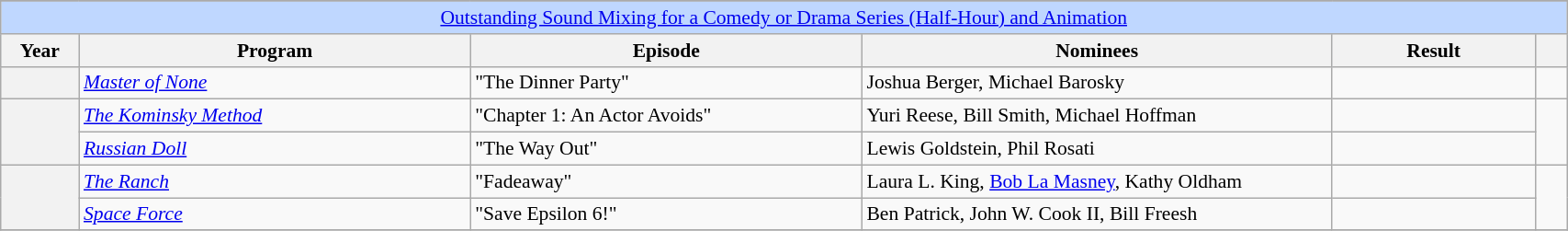<table class="wikitable plainrowheaders" style="font-size: 90%" width=90%>
<tr>
</tr>
<tr ---- bgcolor="#bfd7ff">
<td colspan=6 align=center><a href='#'>Outstanding Sound Mixing for a Comedy or Drama Series (Half-Hour) and Animation</a></td>
</tr>
<tr ---- bgcolor="#ebf5ff">
<th width="5%">Year</th>
<th width="25%">Program</th>
<th width="25%">Episode</th>
<th width="30%">Nominees</th>
<th width="13%">Result</th>
<th width="5%"></th>
</tr>
<tr>
<th scope=row></th>
<td><em><a href='#'>Master of None</a></em></td>
<td>"The Dinner Party"</td>
<td>Joshua Berger, Michael Barosky</td>
<td></td>
<td></td>
</tr>
<tr>
<th scope=row rowspan="2"></th>
<td><em><a href='#'>The Kominsky Method</a></em></td>
<td>"Chapter 1: An Actor Avoids"</td>
<td>Yuri Reese, Bill Smith, Michael Hoffman</td>
<td></td>
<td rowspan="2"></td>
</tr>
<tr>
<td><em><a href='#'>Russian Doll</a></em></td>
<td>"The Way Out"</td>
<td>Lewis Goldstein, Phil Rosati</td>
<td></td>
</tr>
<tr>
<th scope=row rowspan="2"></th>
<td><em><a href='#'>The Ranch</a></em></td>
<td>"Fadeaway"</td>
<td>Laura L. King, <a href='#'>Bob La Masney</a>, Kathy Oldham</td>
<td></td>
<td rowspan="2"></td>
</tr>
<tr>
<td><em><a href='#'>Space Force</a></em></td>
<td>"Save Epsilon 6!"</td>
<td>Ben Patrick, John W. Cook II, Bill Freesh</td>
<td></td>
</tr>
<tr>
</tr>
</table>
